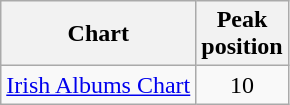<table class="wikitable sortable">
<tr>
<th>Chart</th>
<th>Peak<br>position</th>
</tr>
<tr>
<td><a href='#'>Irish Albums Chart</a></td>
<td style="text-align:center;">10</td>
</tr>
</table>
